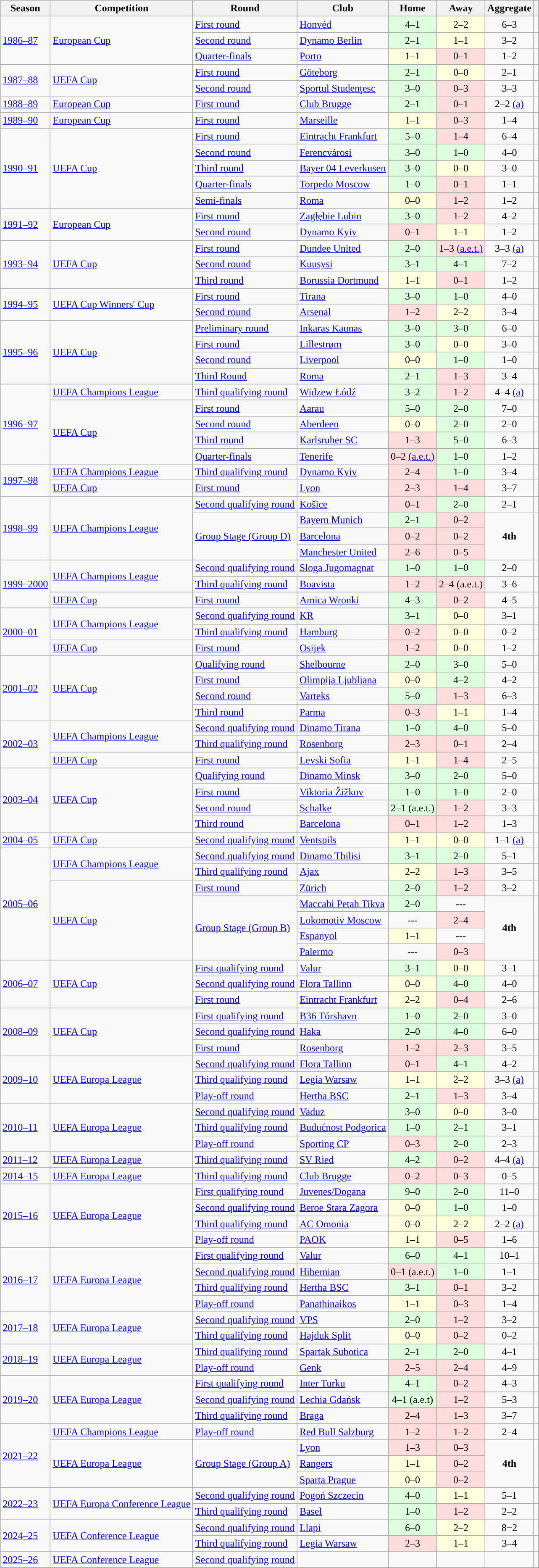<table class="wikitable" style="text-align:left">
<tr>
<th>Season</th>
<th>Competition</th>
<th>Round</th>
<th>Club</th>
<th>Home</th>
<th>Away</th>
<th>Aggregate</th>
<th></th>
</tr>
<tr>
<td rowspan="3"><a href='#'>1986–87</a></td>
<td rowspan="3"><a href='#'>European Cup</a></td>
<td><a href='#'>First round</a></td>
<td> <a href='#'>Honvéd</a></td>
<td style="text-align:center; background:#dfd;">4–1</td>
<td style="text-align:center; background:#ffd;">2–2</td>
<td style="text-align:center;">6–3</td>
<td></td>
</tr>
<tr>
<td><a href='#'>Second round</a></td>
<td> <a href='#'>Dynamo Berlin</a></td>
<td style="text-align:center; background:#dfd;">2–1</td>
<td style="text-align:center; background:#ffd;">1–1</td>
<td style="text-align:center;">3–2</td>
<td></td>
</tr>
<tr>
<td><a href='#'>Quarter-finals</a></td>
<td> <a href='#'>Porto</a></td>
<td style="text-align:center; background:#ffd;">1–1</td>
<td style="text-align:center; background:#fdd;">0–1</td>
<td style="text-align:center;">1–2</td>
<td></td>
</tr>
<tr>
<td rowspan="2"><a href='#'>1987–88</a></td>
<td rowspan="2"><a href='#'>UEFA Cup</a></td>
<td><a href='#'>First round</a></td>
<td> <a href='#'>Göteborg</a></td>
<td style="text-align:center; background:#dfd;">2–1</td>
<td style="text-align:center; background:#ffd;">0–0</td>
<td style="text-align:center;">2–1</td>
<td></td>
</tr>
<tr>
<td><a href='#'>Second round</a></td>
<td> <a href='#'>Sportul Studenţesc</a></td>
<td style="text-align:center; background:#dfd;">3–0</td>
<td style="text-align:center; background:#fdd;">0–3</td>
<td style="text-align:center;">3–3 </td>
<td></td>
</tr>
<tr>
<td><a href='#'>1988–89</a></td>
<td><a href='#'>European Cup</a></td>
<td><a href='#'>First round</a></td>
<td> <a href='#'>Club Brugge</a></td>
<td style="text-align:center; background:#dfd;">2–1</td>
<td style="text-align:center; background:#fdd;">0–1</td>
<td style="text-align:center;">2–2 <a href='#'>(a)</a></td>
<td></td>
</tr>
<tr>
<td><a href='#'>1989–90</a></td>
<td><a href='#'>European Cup</a></td>
<td><a href='#'>First round</a></td>
<td> <a href='#'>Marseille</a></td>
<td style="text-align:center; background:#ffd;">1–1</td>
<td style="text-align:center; background:#fdd;">0–3</td>
<td style="text-align:center;">1–4</td>
<td></td>
</tr>
<tr>
<td rowspan="5"><a href='#'>1990–91</a></td>
<td rowspan="5"><a href='#'>UEFA Cup</a></td>
<td><a href='#'>First round</a></td>
<td> <a href='#'>Eintracht Frankfurt</a></td>
<td style="text-align:center; background:#dfd;">5–0</td>
<td style="text-align:center; background:#fdd;">1–4</td>
<td style="text-align:center;">6–4</td>
<td></td>
</tr>
<tr>
<td><a href='#'>Second round</a></td>
<td> <a href='#'>Ferencvárosi</a></td>
<td style="text-align:center; background:#dfd;">3–0</td>
<td style="text-align:center; background:#dfd;">1–0</td>
<td style="text-align:center;">4–0</td>
<td></td>
</tr>
<tr>
<td><a href='#'>Third round</a></td>
<td> <a href='#'>Bayer 04 Leverkusen</a></td>
<td style="text-align:center; background:#dfd;">3–0</td>
<td style="text-align:center; background:#ffd;">0–0</td>
<td style="text-align:center;">3–0</td>
<td></td>
</tr>
<tr>
<td><a href='#'>Quarter-finals</a></td>
<td> <a href='#'>Torpedo Moscow</a></td>
<td style="text-align:center; background:#dfd;">1–0</td>
<td style="text-align:center; background:#fdd;">0–1</td>
<td style="text-align:center;">1–1 </td>
<td></td>
</tr>
<tr>
<td><a href='#'>Semi-finals</a></td>
<td> <a href='#'>Roma</a></td>
<td style="text-align:center; background:#ffd;">0–0</td>
<td style="text-align:center; background:#fdd;">1–2</td>
<td style="text-align:center;">1–2</td>
<td></td>
</tr>
<tr>
<td rowspan="2"><a href='#'>1991–92</a></td>
<td rowspan="2"><a href='#'>European Cup</a></td>
<td><a href='#'>First round</a></td>
<td> <a href='#'>Zagłębie Lubin</a></td>
<td style="text-align:center; background:#dfd;">3–0</td>
<td style="text-align:center; background:#fdd;">1–2</td>
<td style="text-align:center;">4–2</td>
<td></td>
</tr>
<tr>
<td><a href='#'>Second round</a></td>
<td> <a href='#'>Dynamo Kyiv</a></td>
<td style="text-align:center; background:#fdd;">0–1</td>
<td style="text-align:center; background:#ffd;">1–1</td>
<td style="text-align:center;">1–2</td>
<td></td>
</tr>
<tr>
<td rowspan="3"><a href='#'>1993–94</a></td>
<td rowspan="3"><a href='#'>UEFA Cup</a></td>
<td><a href='#'>First round</a></td>
<td> <a href='#'>Dundee United</a></td>
<td style="text-align:center; background:#dfd;">2–0</td>
<td style="text-align:center; background:#fdd;">1–3 <a href='#'>(a.e.t.)</a></td>
<td style="text-align:center;">3–3 <a href='#'>(a)</a></td>
<td></td>
</tr>
<tr>
<td><a href='#'>Second round</a></td>
<td> <a href='#'>Kuusysi</a></td>
<td style="text-align:center; background:#dfd;">3–1</td>
<td style="text-align:center; background:#dfd;">4–1</td>
<td style="text-align:center;">7–2</td>
<td></td>
</tr>
<tr>
<td><a href='#'>Third round</a></td>
<td> <a href='#'>Borussia Dortmund</a></td>
<td style="text-align:center; background:#ffd;">1–1</td>
<td style="text-align:center; background:#fdd;">0–1</td>
<td style="text-align:center;">1–2</td>
<td></td>
</tr>
<tr>
<td rowspan="2"><a href='#'>1994–95</a></td>
<td rowspan="2"><a href='#'>UEFA Cup Winners' Cup</a></td>
<td><a href='#'>First round</a></td>
<td> <a href='#'>Tirana</a></td>
<td style="text-align:center; background:#dfd;">3–0</td>
<td style="text-align:center; background:#dfd;">1–0</td>
<td style="text-align:center;">4–0</td>
<td></td>
</tr>
<tr>
<td><a href='#'>Second round</a></td>
<td> <a href='#'>Arsenal</a></td>
<td style="text-align:center; background:#fdd;">1–2</td>
<td style="text-align:center; background:#ffd;">2–2</td>
<td style="text-align:center;">3–4</td>
<td></td>
</tr>
<tr>
<td rowspan="4"><a href='#'>1995–96</a></td>
<td rowspan="4"><a href='#'>UEFA Cup</a></td>
<td><a href='#'>Preliminary round</a></td>
<td> <a href='#'>Inkaras Kaunas</a></td>
<td style="text-align:center; background:#dfd;">3–0</td>
<td style="text-align:center; background:#dfd;">3–0</td>
<td style="text-align:center;">6–0</td>
<td></td>
</tr>
<tr>
<td><a href='#'>First round</a></td>
<td> <a href='#'>Lillestrøm</a></td>
<td style="text-align:center; background:#dfd;">3–0</td>
<td style="text-align:center; background:#ffd;">0–0</td>
<td style="text-align:center;">3–0</td>
<td></td>
</tr>
<tr>
<td><a href='#'>Second round</a></td>
<td> <a href='#'>Liverpool</a></td>
<td style="text-align:center; background:#ffd;">0–0</td>
<td style="text-align:center; background:#dfd;">1–0</td>
<td style="text-align:center;">1–0</td>
<td></td>
</tr>
<tr>
<td><a href='#'>Third Round</a></td>
<td> <a href='#'>Roma</a></td>
<td style="text-align:center; background:#dfd;">2–1</td>
<td style="text-align:center; background:#fdd;">1–3</td>
<td style="text-align:center;">3–4</td>
<td></td>
</tr>
<tr>
<td rowspan="5"><a href='#'>1996–97</a></td>
<td><a href='#'>UEFA Champions League</a></td>
<td><a href='#'>Third qualifying round</a></td>
<td> <a href='#'>Widzew Łódź</a></td>
<td style="text-align:center; background:#dfd;">3–2</td>
<td style="text-align:center; background:#fdd;">1–2</td>
<td style="text-align:center;">4–4 <a href='#'>(a)</a></td>
<td></td>
</tr>
<tr>
<td rowspan="4"><a href='#'>UEFA Cup</a></td>
<td><a href='#'>First round</a></td>
<td> <a href='#'>Aarau</a></td>
<td style="text-align:center; background:#dfd;">5–0</td>
<td style="text-align:center; background:#dfd;">2–0</td>
<td style="text-align:center;">7–0</td>
<td></td>
</tr>
<tr>
<td><a href='#'>Second round</a></td>
<td> <a href='#'>Aberdeen</a></td>
<td style="text-align:center; background:#ffd;">0–0</td>
<td style="text-align:center; background:#dfd;">2–0</td>
<td style="text-align:center;">2–0</td>
<td></td>
</tr>
<tr>
<td><a href='#'>Third round</a></td>
<td> <a href='#'>Karlsruher SC</a></td>
<td style="text-align:center; background:#fdd;">1–3</td>
<td style="text-align:center; background:#dfd;">5–0</td>
<td style="text-align:center;">6–3</td>
<td></td>
</tr>
<tr>
<td><a href='#'>Quarter-finals</a></td>
<td> <a href='#'>Tenerife</a></td>
<td style="text-align:center; background:#fdd;">0–2 <a href='#'>(a.e.t.)</a></td>
<td style="text-align:center; background:#dfd;">1–0</td>
<td style="text-align:center;">1–2</td>
<td></td>
</tr>
<tr>
<td rowspan="2"><a href='#'>1997–98</a></td>
<td><a href='#'>UEFA Champions League</a></td>
<td><a href='#'>Third qualifying round</a></td>
<td> <a href='#'>Dynamo Kyiv</a></td>
<td style="text-align:center; background:#fdd;">2–4</td>
<td style="text-align:center; background:#dfd;">1–0</td>
<td style="text-align:center;">3–4</td>
<td></td>
</tr>
<tr>
<td><a href='#'>UEFA Cup</a></td>
<td><a href='#'>First round</a></td>
<td> <a href='#'>Lyon</a></td>
<td style="text-align:center; background:#fdd;">2–3</td>
<td style="text-align:center; background:#fdd;">1–4</td>
<td style="text-align:center;">3–7</td>
<td></td>
</tr>
<tr>
<td rowspan="4"><a href='#'>1998–99</a></td>
<td rowspan="4"><a href='#'>UEFA Champions League</a></td>
<td><a href='#'>Second qualifying round</a></td>
<td> <a href='#'>Košice</a></td>
<td style="text-align:center; background:#fdd;">0–1</td>
<td style="text-align:center; background:#dfd;">2–0</td>
<td style="text-align:center;">2–1</td>
<td></td>
</tr>
<tr>
<td rowspan=3><a href='#'>Group Stage (Group D)</a></td>
<td> <a href='#'>Bayern Munich</a></td>
<td style="text-align:center; background:#dfd;">2–1</td>
<td style="text-align:center; background:#fdd;">0–2</td>
<td style="text-align:center;" rowspan=3><strong>4th</strong></td>
<td style="text-align:center;" rowspan=3></td>
</tr>
<tr>
<td> <a href='#'>Barcelona</a></td>
<td style="text-align:center; background:#fdd;">0–2</td>
<td style="text-align:center; background:#fdd;">0–2</td>
</tr>
<tr>
<td> <a href='#'>Manchester United</a></td>
<td style="text-align:center; background:#fdd;">2–6</td>
<td style="text-align:center; background:#fdd;">0–5</td>
</tr>
<tr>
<td rowspan="3"><a href='#'>1999–2000</a></td>
<td rowspan="2"><a href='#'>UEFA Champions League</a></td>
<td><a href='#'>Second qualifying round</a></td>
<td> <a href='#'>Sloga Jugomagnat</a></td>
<td style="text-align:center; background:#dfd;">1–0</td>
<td style="text-align:center; background:#dfd;">1–0</td>
<td style="text-align:center;">2–0</td>
<td></td>
</tr>
<tr>
<td><a href='#'>Third qualifying round</a></td>
<td> <a href='#'>Boavista</a></td>
<td style="text-align:center; background:#fdd;">1–2</td>
<td style="text-align:center; background:#fdd;">2–4 (a.e.t.)</td>
<td style="text-align:center;">3–6</td>
<td></td>
</tr>
<tr>
<td><a href='#'>UEFA Cup</a></td>
<td><a href='#'>First round</a></td>
<td> <a href='#'>Amica Wronki</a></td>
<td style="text-align:center; background:#dfd;">4–3</td>
<td style="text-align:center; background:#fdd;">0–2</td>
<td style="text-align:center;">4–5</td>
<td></td>
</tr>
<tr>
<td rowspan="3"><a href='#'>2000–01</a></td>
<td rowspan="2"><a href='#'>UEFA Champions League</a></td>
<td><a href='#'>Second qualifying round</a></td>
<td> <a href='#'>KR</a></td>
<td style="text-align:center; background:#dfd;">3–1</td>
<td style="text-align:center; background:#ffd;">0–0</td>
<td style="text-align:center;">3–1</td>
<td></td>
</tr>
<tr>
<td><a href='#'>Third qualifying round</a></td>
<td> <a href='#'>Hamburg</a></td>
<td style="text-align:center; background:#fdd;">0–2</td>
<td style="text-align:center; background:#ffd;">0–0</td>
<td style="text-align:center;">0–2</td>
<td></td>
</tr>
<tr>
<td><a href='#'>UEFA Cup</a></td>
<td><a href='#'>First round</a></td>
<td> <a href='#'>Osijek</a></td>
<td style="text-align:center; background:#fdd;">1–2</td>
<td style="text-align:center; background:#ffd;">0–0</td>
<td style="text-align:center;">1–2</td>
<td></td>
</tr>
<tr>
<td rowspan="4"><a href='#'>2001–02</a></td>
<td rowspan="4"><a href='#'>UEFA Cup</a></td>
<td><a href='#'>Qualifying round</a></td>
<td> <a href='#'>Shelbourne</a></td>
<td style="text-align:center; background:#dfd;">2–0</td>
<td style="text-align:center; background:#dfd;">3–0</td>
<td style="text-align:center;">5–0</td>
<td></td>
</tr>
<tr>
<td><a href='#'>First round</a></td>
<td> <a href='#'>Olimpija Ljubljana</a></td>
<td style="text-align:center; background:#ffd;">0–0</td>
<td style="text-align:center; background:#dfd;">4–2</td>
<td style="text-align:center;">4–2</td>
<td></td>
</tr>
<tr>
<td><a href='#'>Second round</a></td>
<td> <a href='#'>Varteks</a></td>
<td style="text-align:center; background:#dfd;">5–0</td>
<td style="text-align:center; background:#fdd;">1–3</td>
<td style="text-align:center;">6–3</td>
<td></td>
</tr>
<tr>
<td><a href='#'>Third round</a></td>
<td> <a href='#'>Parma</a></td>
<td style="text-align:center; background:#fdd;">0–3</td>
<td style="text-align:center; background:#ffd;">1–1</td>
<td style="text-align:center;">1–4</td>
<td></td>
</tr>
<tr>
<td rowspan="3"><a href='#'>2002–03</a></td>
<td rowspan="2"><a href='#'>UEFA Champions League</a></td>
<td><a href='#'>Second qualifying round</a></td>
<td> <a href='#'>Dinamo Tirana</a></td>
<td style="text-align:center; background:#dfd;">1–0</td>
<td style="text-align:center; background:#dfd;">4–0</td>
<td style="text-align:center;">5–0</td>
<td></td>
</tr>
<tr>
<td><a href='#'>Third qualifying round</a></td>
<td> <a href='#'>Rosenborg</a></td>
<td style="text-align:center; background:#fdd;">2–3</td>
<td style="text-align:center; background:#fdd;">0–1</td>
<td style="text-align:center;">2–4</td>
<td></td>
</tr>
<tr>
<td><a href='#'>UEFA Cup</a></td>
<td><a href='#'>First round</a></td>
<td> <a href='#'>Levski Sofia</a></td>
<td style="text-align:center; background:#ffd;">1–1</td>
<td style="text-align:center; background:#fdd;">1–4</td>
<td style="text-align:center;">2–5</td>
<td></td>
</tr>
<tr>
<td rowspan="4"><a href='#'>2003–04</a></td>
<td rowspan="4"><a href='#'>UEFA Cup</a></td>
<td><a href='#'>Qualifying round</a></td>
<td> <a href='#'>Dinamo Minsk</a></td>
<td style="text-align:center; background:#dfd;">3–0</td>
<td style="text-align:center; background:#dfd;">2–0</td>
<td style="text-align:center;">5–0</td>
<td></td>
</tr>
<tr>
<td><a href='#'>First round</a></td>
<td> <a href='#'>Viktoria Žižkov</a></td>
<td style="text-align:center; background:#dfd;">1–0</td>
<td style="text-align:center; background:#dfd;">1–0</td>
<td style="text-align:center;">2–0</td>
<td></td>
</tr>
<tr>
<td><a href='#'>Second round</a></td>
<td> <a href='#'>Schalke</a></td>
<td style="text-align:center; background:#dfd;">2–1 (a.e.t.)</td>
<td style="text-align:center; background:#fdd;">1–2</td>
<td style="text-align:center;">3–3 </td>
<td></td>
</tr>
<tr>
<td><a href='#'>Third round</a></td>
<td> <a href='#'>Barcelona</a></td>
<td style="text-align:center; background:#fdd;">0–1</td>
<td style="text-align:center; background:#fdd;">1–2</td>
<td style="text-align:center;">1–3</td>
<td></td>
</tr>
<tr>
<td><a href='#'>2004–05</a></td>
<td><a href='#'>UEFA Cup</a></td>
<td><a href='#'>Second qualifying round</a></td>
<td> <a href='#'>Ventspils</a></td>
<td style="text-align:center; background:#ffd;">1–1</td>
<td style="text-align:center; background:#ffd;">0–0</td>
<td style="text-align:center;">1–1 <a href='#'>(a)</a></td>
<td></td>
</tr>
<tr>
<td rowspan="7"><a href='#'>2005–06</a></td>
<td rowspan="2"><a href='#'>UEFA Champions League</a></td>
<td><a href='#'>Second qualifying round</a></td>
<td> <a href='#'>Dinamo Tbilisi</a></td>
<td style="text-align:center; background:#dfd;">3–1</td>
<td style="text-align:center; background:#dfd;">2–0</td>
<td style="text-align:center;">5–1</td>
<td></td>
</tr>
<tr>
<td><a href='#'>Third qualifying round</a></td>
<td> <a href='#'>Ajax</a></td>
<td style="text-align:center; background:#ffd;">2–2</td>
<td style="text-align:center; background:#fdd;">1–3</td>
<td style="text-align:center;">3–5</td>
<td></td>
</tr>
<tr>
<td rowspan="5"><a href='#'>UEFA Cup</a></td>
<td><a href='#'>First round</a></td>
<td> <a href='#'>Zürich</a></td>
<td style="text-align:center; background:#dfd;">2–0</td>
<td style="text-align:center; background:#fdd;">1–2</td>
<td style="text-align:center;">3–2</td>
<td></td>
</tr>
<tr>
<td rowspan="4"><a href='#'>Group Stage (Group B)</a></td>
<td> <a href='#'>Maccabi Petah Tikva</a></td>
<td style="text-align:center; background:#dfd;">2–0</td>
<td style="text-align:center;">---</td>
<td style="text-align:center;" rowspan=4><strong>4th</strong></td>
</tr>
<tr>
<td> <a href='#'>Lokomotiv Moscow</a></td>
<td style="text-align:center;">---</td>
<td style="text-align:center; background:#fdd;">2–4</td>
</tr>
<tr>
<td> <a href='#'>Espanyol</a></td>
<td style="text-align:center; background:#ffd;">1–1</td>
<td style="text-align:center;">---</td>
</tr>
<tr>
<td> <a href='#'>Palermo</a></td>
<td style="text-align:center;">---</td>
<td style="text-align:center; background:#fdd;">0–3</td>
</tr>
<tr>
<td rowspan="3"><a href='#'>2006–07</a></td>
<td rowspan="3"><a href='#'>UEFA Cup</a></td>
<td><a href='#'>First qualifying round</a></td>
<td> <a href='#'>Valur</a></td>
<td style="text-align:center; background:#dfd;">3–1</td>
<td style="text-align:center; background:#ffd;">0–0</td>
<td style="text-align:center;">3–1</td>
<td></td>
</tr>
<tr>
<td><a href='#'>Second qualifying round</a></td>
<td> <a href='#'>Flora Tallinn</a></td>
<td style="text-align:center; background:#ffd;">0–0</td>
<td style="text-align:center; background:#dfd;">4–0</td>
<td style="text-align:center;">4–0</td>
<td></td>
</tr>
<tr>
<td><a href='#'>First round</a></td>
<td> <a href='#'>Eintracht Frankfurt</a></td>
<td style="text-align:center; background:#ffd;">2–2</td>
<td style="text-align:center; background:#fdd;">0–4</td>
<td style="text-align:center;">2–6</td>
<td></td>
</tr>
<tr>
<td rowspan="3"><a href='#'>2008–09</a></td>
<td rowspan="3"><a href='#'>UEFA Cup</a></td>
<td><a href='#'>First qualifying round</a></td>
<td> <a href='#'>B36 Tórshavn</a></td>
<td style="text-align:center; background:#dfd;">1–0</td>
<td style="text-align:center; background:#dfd;">2–0</td>
<td style="text-align:center;">3–0</td>
<td></td>
</tr>
<tr>
<td><a href='#'>Second qualifying round</a></td>
<td> <a href='#'>Haka</a></td>
<td style="text-align:center; background:#dfd;">2–0</td>
<td style="text-align:center; background:#dfd;">4–0</td>
<td style="text-align:center;">6–0</td>
<td></td>
</tr>
<tr>
<td><a href='#'>First round</a></td>
<td> <a href='#'>Rosenborg</a></td>
<td style="text-align:center; background:#fdd;">1–2</td>
<td style="text-align:center; background:#fdd;">2–3</td>
<td style="text-align:center;">3–5</td>
<td></td>
</tr>
<tr>
<td rowspan="3"><a href='#'>2009–10</a></td>
<td rowspan="3"><a href='#'>UEFA Europa League</a></td>
<td><a href='#'>Second qualifying round</a></td>
<td> <a href='#'>Flora Tallinn</a></td>
<td style="text-align:center; background:#fdd;">0–1</td>
<td style="text-align:center; background:#dfd;">4–1</td>
<td style="text-align:center;">4–2</td>
<td></td>
</tr>
<tr>
<td><a href='#'>Third qualifying round</a></td>
<td> <a href='#'>Legia Warsaw</a></td>
<td style="text-align:center; background:#ffd;">1–1</td>
<td style="text-align:center; background:#ffd;">2–2</td>
<td style="text-align:center;">3–3 <a href='#'>(a)</a></td>
<td></td>
</tr>
<tr>
<td><a href='#'>Play-off round</a></td>
<td> <a href='#'>Hertha BSC</a></td>
<td style="text-align:center; background:#dfd;">2–1</td>
<td style="text-align:center; background:#fdd;">1–3</td>
<td style="text-align:center;">3–4</td>
<td></td>
</tr>
<tr>
<td rowspan="3"><a href='#'>2010–11</a></td>
<td rowspan="3"><a href='#'>UEFA Europa League</a></td>
<td><a href='#'>Second qualifying round</a></td>
<td> <a href='#'>Vaduz</a></td>
<td style="text-align:center; background:#dfd;">3–0</td>
<td style="text-align:center; background:#ffd;">0–0</td>
<td style="text-align:center;">3–0</td>
<td></td>
</tr>
<tr>
<td><a href='#'>Third qualifying round</a></td>
<td> <a href='#'>Budućnost Podgorica</a></td>
<td style="text-align:center; background:#dfd;">1–0</td>
<td style="text-align:center; background:#dfd;">2–1</td>
<td style="text-align:center;">3–1</td>
<td></td>
</tr>
<tr>
<td><a href='#'>Play-off round</a></td>
<td> <a href='#'>Sporting CP</a></td>
<td style="text-align:center; background:#fdd;">0–3</td>
<td style="text-align:center; background:#dfd;">2–0</td>
<td style="text-align:center;">2–3</td>
<td></td>
</tr>
<tr>
<td><a href='#'>2011–12</a></td>
<td><a href='#'>UEFA Europa League</a></td>
<td><a href='#'>Third qualifying round</a></td>
<td> <a href='#'>SV Ried</a></td>
<td style="text-align:center; background:#dfd;">4–2</td>
<td style="text-align:center; background:#fdd;">0–2</td>
<td style="text-align:center;">4–4 <a href='#'>(a)</a></td>
<td></td>
</tr>
<tr>
<td><a href='#'>2014–15</a></td>
<td><a href='#'>UEFA Europa League</a></td>
<td><a href='#'>Third qualifying round</a></td>
<td> <a href='#'>Club Brugge</a></td>
<td style="text-align:center; background:#fdd;">0–2</td>
<td style="text-align:center; background:#fdd;">0–3</td>
<td style="text-align:center;">0–5</td>
<td></td>
</tr>
<tr>
<td rowspan="4"><a href='#'>2015–16</a></td>
<td rowspan="4"><a href='#'>UEFA Europa League</a></td>
<td><a href='#'>First qualifying round</a></td>
<td> <a href='#'>Juvenes/Dogana</a></td>
<td style="text-align:center; background:#dfd;">9–0</td>
<td style="text-align:center; background:#dfd;">2–0</td>
<td style="text-align:center;">11–0</td>
<td></td>
</tr>
<tr>
<td><a href='#'>Second qualifying round</a></td>
<td> <a href='#'>Beroe Stara Zagora</a></td>
<td style="text-align:center; background:#ffd;">0–0</td>
<td style="text-align:center; background:#dfd;">1–0</td>
<td style="text-align:center;">1–0</td>
<td></td>
</tr>
<tr>
<td><a href='#'>Third qualifying round</a></td>
<td> <a href='#'>AC Omonia</a></td>
<td style="text-align:center; background:#ffd;">0–0</td>
<td style="text-align:center; background:#ffd;">2–2</td>
<td style="text-align:center;">2–2 <a href='#'>(a)</a></td>
<td></td>
</tr>
<tr>
<td><a href='#'>Play-off round</a></td>
<td> <a href='#'>PAOK</a></td>
<td style="text-align:center; background:#ffd;">1–1</td>
<td style="text-align:center; background:#fdd;">0–5</td>
<td style="text-align:center;">1–6</td>
<td></td>
</tr>
<tr>
<td rowspan="4"><a href='#'>2016–17</a></td>
<td rowspan="4"><a href='#'>UEFA Europa League</a></td>
<td><a href='#'>First qualifying round</a></td>
<td> <a href='#'>Valur</a></td>
<td style="text-align:center; background:#dfd;">6–0</td>
<td style="text-align:center; background:#dfd;">4–1</td>
<td style="text-align:center;">10–1</td>
<td></td>
</tr>
<tr>
<td><a href='#'>Second qualifying round</a></td>
<td> <a href='#'>Hibernian</a></td>
<td style="text-align:center; background:#fdd;">0–1 (a.e.t.)</td>
<td style="text-align:center; background:#dfd;">1–0</td>
<td style="text-align:center;">1–1 </td>
<td></td>
</tr>
<tr>
<td><a href='#'>Third qualifying round</a></td>
<td> <a href='#'>Hertha BSC</a></td>
<td style="text-align:center; background:#dfd;">3–1</td>
<td style="text-align:center; background:#fdd;">0–1</td>
<td style="text-align:center;">3–2</td>
<td></td>
</tr>
<tr>
<td><a href='#'>Play-off round</a></td>
<td> <a href='#'>Panathinaikos</a></td>
<td style="text-align:center; background:#ffd;">1–1</td>
<td style="text-align:center; background:#fdd;">0–3</td>
<td style="text-align:center;">1–4</td>
<td></td>
</tr>
<tr>
<td rowspan="2"><a href='#'>2017–18</a></td>
<td rowspan="2"><a href='#'>UEFA Europa League</a></td>
<td><a href='#'>Second qualifying round</a></td>
<td> <a href='#'>VPS</a></td>
<td style="text-align:center; background:#dfd;">2–0</td>
<td style="text-align:center; background:#fdd;">1–2</td>
<td style="text-align:center;">3–2</td>
<td></td>
</tr>
<tr>
<td><a href='#'>Third qualifying round</a></td>
<td> <a href='#'>Hajduk Split</a></td>
<td style="text-align:center; background:#ffd;">0–0</td>
<td style="text-align:center; background:#fdd;">0–2</td>
<td style="text-align:center;">0–2</td>
<td></td>
</tr>
<tr>
<td rowspan="2"><a href='#'>2018–19</a></td>
<td rowspan="2"><a href='#'>UEFA Europa League</a></td>
<td><a href='#'>Third qualifying round</a></td>
<td> <a href='#'>Spartak Subotica</a></td>
<td style="text-align:center; background:#dfd;">2–1</td>
<td style="text-align:center; background:#dfd;">2–0</td>
<td style="text-align:center;">4–1</td>
<td></td>
</tr>
<tr>
<td><a href='#'>Play-off round</a></td>
<td> <a href='#'>Genk</a></td>
<td style="text-align:center; background:#fdd;">2–5</td>
<td style="text-align:center; background:#fdd;">2–4</td>
<td style="text-align:center;">4–9</td>
<td></td>
</tr>
<tr>
<td rowspan="3"><a href='#'>2019–20</a></td>
<td rowspan="3"><a href='#'>UEFA Europa League</a></td>
<td><a href='#'>First qualifying round</a></td>
<td> <a href='#'>Inter Turku</a></td>
<td style="text-align:center; background:#dfd;">4–1</td>
<td style="text-align:center; background:#fdd;">0–2</td>
<td style="text-align:center;">4–3</td>
<td></td>
</tr>
<tr>
<td><a href='#'>Second qualifying round</a></td>
<td> <a href='#'>Lechia Gdańsk</a></td>
<td style="text-align:center; background:#dfd;">4–1 (a.e.t)</td>
<td style="text-align:center; background:#fdd;">1–2</td>
<td style="text-align:center;">5–3</td>
<td></td>
</tr>
<tr>
<td><a href='#'>Third qualifying round</a></td>
<td> <a href='#'>Braga</a></td>
<td style="text-align:center; background:#fdd;">2–4</td>
<td style="text-align:center; background:#fdd;">1–3</td>
<td style="text-align:center;">3–7</td>
<td></td>
</tr>
<tr>
<td rowspan="4"><a href='#'>2021–22</a></td>
<td><a href='#'>UEFA Champions League</a></td>
<td><a href='#'>Play-off round</a></td>
<td> <a href='#'>Red Bull Salzburg</a></td>
<td style="text-align:center; background:#fdd;">1–2</td>
<td style="text-align:center; background:#fdd;">1–2</td>
<td style="text-align:center;">2–4</td>
<td></td>
</tr>
<tr>
<td rowspan=3><a href='#'>UEFA Europa League</a></td>
<td rowspan=3><a href='#'>Group Stage (Group A)</a></td>
<td> <a href='#'>Lyon</a></td>
<td style="text-align:center; background:#fdd;">1–3</td>
<td style="text-align:center; background:#fdd;">0–3</td>
<td style="text-align:center;" rowspan=3><strong>4th</strong></td>
<td style="text-align:center;" rowspan=3></td>
</tr>
<tr>
<td> <a href='#'>Rangers</a></td>
<td style="text-align:center; background:#ffd;">1–1</td>
<td style="text-align:center; background:#fdd;">0–2</td>
</tr>
<tr>
<td> <a href='#'>Sparta Prague</a></td>
<td style="text-align:center; background:#ffd;">0–0</td>
<td style="text-align:center; background:#fdd;">0–2</td>
</tr>
<tr>
<td rowspan=2><a href='#'>2022–23</a></td>
<td rowspan=2><a href='#'>UEFA Europa Conference League</a></td>
<td><a href='#'>Second qualifying round</a></td>
<td> <a href='#'>Pogoń Szczecin</a></td>
<td style="text-align:center; background:#dfd;">4–0</td>
<td style="text-align:center; background:#ffd;">1–1</td>
<td style="text-align:center;">5–1</td>
<td></td>
</tr>
<tr>
<td><a href='#'>Third qualifying round</a></td>
<td> <a href='#'>Basel</a></td>
<td style="text-align:center; background:#dfd;">1–0</td>
<td style="text-align:center; background:#fdd;">1–2 </td>
<td style="text-align:center;">2–2 </td>
<td></td>
</tr>
<tr>
<td rowspan=2><a href='#'>2024–25</a></td>
<td rowspan=2><a href='#'>UEFA Conference League</a></td>
<td><a href='#'>Second qualifying round</a></td>
<td> <a href='#'>Llapi</a></td>
<td style="text-align:center; background:#dfd;">6–0</td>
<td style="text-align:center; background:#ffd;">2–2</td>
<td style="text-align:center;">8−2</td>
<td></td>
</tr>
<tr>
<td><a href='#'>Third qualifying round</a></td>
<td> <a href='#'>Legia Warsaw</a></td>
<td style="text-align:center; background:#fdd;">2–3</td>
<td style="text-align:center; background:#ffd;">1–1</td>
<td style="text-align:center;">3–4</td>
<td></td>
</tr>
<tr>
<td><a href='#'>2025–26</a></td>
<td><a href='#'>UEFA Conference League</a></td>
<td><a href='#'>Second qualifying round</a></td>
<td></td>
<td style="text-align:center;"></td>
<td style="text-align:center;"></td>
<td style="text-align:center;"></td>
<td></td>
</tr>
<tr>
</tr>
</table>
